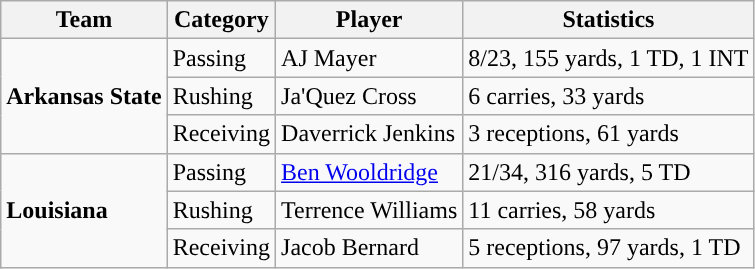<table class="wikitable" style="float: left;">
<tr>
<th>Team</th>
<th>Category</th>
<th>Player</th>
<th>Statistics</th>
</tr>
<tr>
<td rowspan=3><strong>Arkansas State</strong></td>
<td>Passing</td>
<td>AJ Mayer</td>
<td>8/23, 155 yards, 1 TD, 1 INT</td>
</tr>
<tr>
<td>Rushing</td>
<td>Ja'Quez Cross</td>
<td>6 carries, 33 yards</td>
</tr>
<tr>
<td>Receiving</td>
<td>Daverrick Jenkins</td>
<td>3 receptions, 61 yards</td>
</tr>
<tr>
<td rowspan=3><strong>Louisiana</strong></td>
<td>Passing</td>
<td><a href='#'>Ben Wooldridge</a></td>
<td>21/34, 316 yards, 5 TD</td>
</tr>
<tr>
<td>Rushing</td>
<td>Terrence Williams</td>
<td>11 carries, 58 yards</td>
</tr>
<tr>
<td>Receiving</td>
<td>Jacob Bernard</td>
<td>5 receptions, 97 yards, 1 TD</td>
</tr>
</table>
